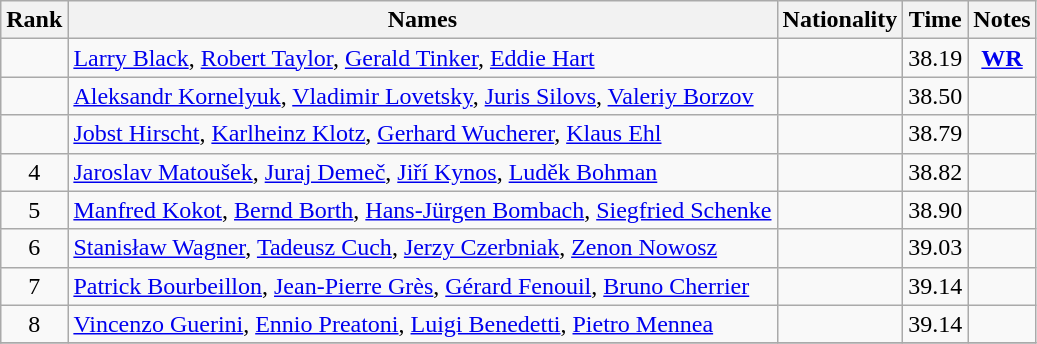<table class="wikitable sortable" style="text-align:center">
<tr>
<th>Rank</th>
<th>Names</th>
<th>Nationality</th>
<th>Time</th>
<th>Notes</th>
</tr>
<tr>
<td></td>
<td align=left><a href='#'>Larry Black</a>, <a href='#'>Robert Taylor</a>, <a href='#'>Gerald Tinker</a>, <a href='#'>Eddie Hart</a></td>
<td align=left></td>
<td>38.19</td>
<td><a href='#'><strong>WR</strong></a></td>
</tr>
<tr>
<td></td>
<td align=left><a href='#'>Aleksandr Kornelyuk</a>, <a href='#'>Vladimir Lovetsky</a>, <a href='#'>Juris Silovs</a>, <a href='#'>Valeriy Borzov</a></td>
<td align=left></td>
<td>38.50</td>
<td></td>
</tr>
<tr>
<td></td>
<td align=left><a href='#'>Jobst Hirscht</a>, <a href='#'>Karlheinz Klotz</a>, <a href='#'>Gerhard Wucherer</a>, <a href='#'>Klaus Ehl</a></td>
<td align=left></td>
<td>38.79</td>
<td></td>
</tr>
<tr>
<td>4</td>
<td align=left><a href='#'>Jaroslav Matoušek</a>, <a href='#'>Juraj Demeč</a>, <a href='#'>Jiří Kynos</a>, <a href='#'>Luděk Bohman</a></td>
<td align=left></td>
<td>38.82</td>
<td></td>
</tr>
<tr>
<td>5</td>
<td align=left><a href='#'>Manfred Kokot</a>, <a href='#'>Bernd Borth</a>, <a href='#'>Hans-Jürgen Bombach</a>, <a href='#'>Siegfried Schenke</a></td>
<td align=left></td>
<td>38.90</td>
<td></td>
</tr>
<tr>
<td>6</td>
<td align=left><a href='#'>Stanisław Wagner</a>, <a href='#'>Tadeusz Cuch</a>, <a href='#'>Jerzy Czerbniak</a>, <a href='#'>Zenon Nowosz</a></td>
<td align=left></td>
<td>39.03</td>
<td></td>
</tr>
<tr>
<td>7</td>
<td align=left><a href='#'>Patrick Bourbeillon</a>, <a href='#'>Jean-Pierre Grès</a>, <a href='#'>Gérard Fenouil</a>, <a href='#'>Bruno Cherrier</a></td>
<td align=left></td>
<td>39.14</td>
<td></td>
</tr>
<tr>
<td>8</td>
<td align=left><a href='#'>Vincenzo Guerini</a>, <a href='#'>Ennio Preatoni</a>, <a href='#'>Luigi Benedetti</a>, <a href='#'>Pietro Mennea</a></td>
<td align=left></td>
<td>39.14</td>
<td></td>
</tr>
<tr>
</tr>
</table>
